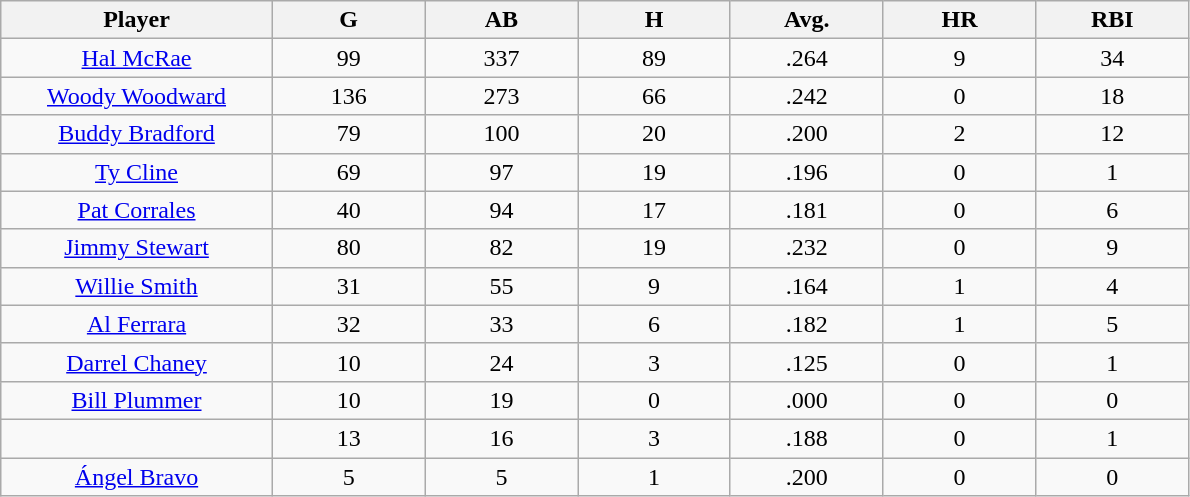<table class="wikitable sortable">
<tr>
<th bgcolor="#DDDDFF" width="16%">Player</th>
<th bgcolor="#DDDDFF" width="9%">G</th>
<th bgcolor="#DDDDFF" width="9%">AB</th>
<th bgcolor="#DDDDFF" width="9%">H</th>
<th bgcolor="#DDDDFF" width="9%">Avg.</th>
<th bgcolor="#DDDDFF" width="9%">HR</th>
<th bgcolor="#DDDDFF" width="9%">RBI</th>
</tr>
<tr align="center">
<td><a href='#'>Hal McRae</a></td>
<td>99</td>
<td>337</td>
<td>89</td>
<td>.264</td>
<td>9</td>
<td>34</td>
</tr>
<tr align=center>
<td><a href='#'>Woody Woodward</a></td>
<td>136</td>
<td>273</td>
<td>66</td>
<td>.242</td>
<td>0</td>
<td>18</td>
</tr>
<tr align=center>
<td><a href='#'>Buddy Bradford</a></td>
<td>79</td>
<td>100</td>
<td>20</td>
<td>.200</td>
<td>2</td>
<td>12</td>
</tr>
<tr align=center>
<td><a href='#'>Ty Cline</a></td>
<td>69</td>
<td>97</td>
<td>19</td>
<td>.196</td>
<td>0</td>
<td>1</td>
</tr>
<tr align=center>
<td><a href='#'>Pat Corrales</a></td>
<td>40</td>
<td>94</td>
<td>17</td>
<td>.181</td>
<td>0</td>
<td>6</td>
</tr>
<tr align=center>
<td><a href='#'>Jimmy Stewart</a></td>
<td>80</td>
<td>82</td>
<td>19</td>
<td>.232</td>
<td>0</td>
<td>9</td>
</tr>
<tr align=center>
<td><a href='#'>Willie Smith</a></td>
<td>31</td>
<td>55</td>
<td>9</td>
<td>.164</td>
<td>1</td>
<td>4</td>
</tr>
<tr align=center>
<td><a href='#'>Al Ferrara</a></td>
<td>32</td>
<td>33</td>
<td>6</td>
<td>.182</td>
<td>1</td>
<td>5</td>
</tr>
<tr align=center>
<td><a href='#'>Darrel Chaney</a></td>
<td>10</td>
<td>24</td>
<td>3</td>
<td>.125</td>
<td>0</td>
<td>1</td>
</tr>
<tr align=center>
<td><a href='#'>Bill Plummer</a></td>
<td>10</td>
<td>19</td>
<td>0</td>
<td>.000</td>
<td>0</td>
<td>0</td>
</tr>
<tr align=center>
<td></td>
<td>13</td>
<td>16</td>
<td>3</td>
<td>.188</td>
<td>0</td>
<td>1</td>
</tr>
<tr align="center">
<td><a href='#'>Ángel Bravo</a></td>
<td>5</td>
<td>5</td>
<td>1</td>
<td>.200</td>
<td>0</td>
<td>0</td>
</tr>
</table>
